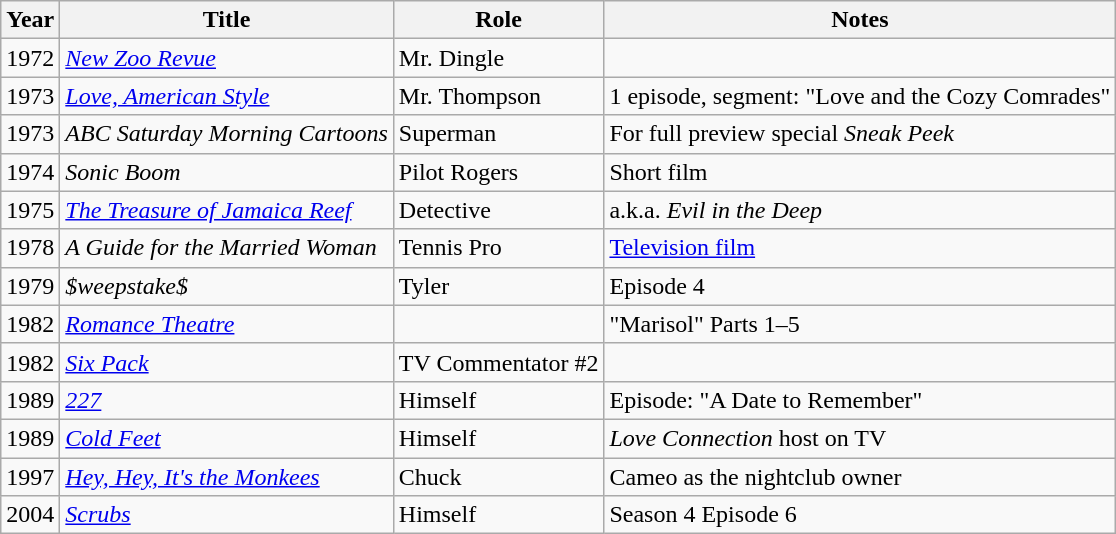<table class="wikitable sortable">
<tr>
<th>Year</th>
<th>Title</th>
<th>Role</th>
<th class="unsortable">Notes</th>
</tr>
<tr>
<td>1972</td>
<td><em><a href='#'>New Zoo Revue</a></em></td>
<td>Mr. Dingle</td>
<td></td>
</tr>
<tr>
<td>1973</td>
<td><em><a href='#'>Love, American Style</a></em></td>
<td>Mr. Thompson</td>
<td>1 episode, segment: "Love and the Cozy Comrades"</td>
</tr>
<tr>
<td>1973</td>
<td><em>ABC Saturday Morning Cartoons</em></td>
<td>Superman</td>
<td>For full preview special <em>Sneak Peek</em></td>
</tr>
<tr>
<td>1974</td>
<td><em>Sonic Boom</em></td>
<td>Pilot Rogers</td>
<td>Short film</td>
</tr>
<tr>
<td>1975</td>
<td><em><a href='#'>The Treasure of Jamaica Reef</a></em></td>
<td>Detective</td>
<td><abbr>a.k.a.</abbr> <em>Evil in the Deep</em></td>
</tr>
<tr>
<td>1978</td>
<td><em>A Guide for the Married Woman</em></td>
<td>Tennis Pro</td>
<td><a href='#'>Television film</a></td>
</tr>
<tr>
<td>1979</td>
<td><em>$weepstake$</em></td>
<td>Tyler</td>
<td>Episode 4</td>
</tr>
<tr>
<td>1982</td>
<td><em><a href='#'>Romance Theatre</a></em></td>
<td></td>
<td>"Marisol" Parts 1–5</td>
</tr>
<tr>
<td>1982</td>
<td><em><a href='#'>Six Pack</a></em></td>
<td>TV Commentator #2</td>
<td></td>
</tr>
<tr>
<td>1989</td>
<td><em><a href='#'>227</a></em></td>
<td>Himself</td>
<td>Episode: "A Date to Remember"</td>
</tr>
<tr>
<td>1989</td>
<td><em><a href='#'>Cold Feet</a></em></td>
<td>Himself</td>
<td><em>Love Connection</em> host on TV</td>
</tr>
<tr>
<td>1997</td>
<td><em><a href='#'>Hey, Hey, It's the Monkees</a></em></td>
<td>Chuck</td>
<td>Cameo as the nightclub owner</td>
</tr>
<tr>
<td>2004</td>
<td><em><a href='#'>Scrubs</a></em></td>
<td>Himself</td>
<td>Season 4 Episode 6</td>
</tr>
</table>
